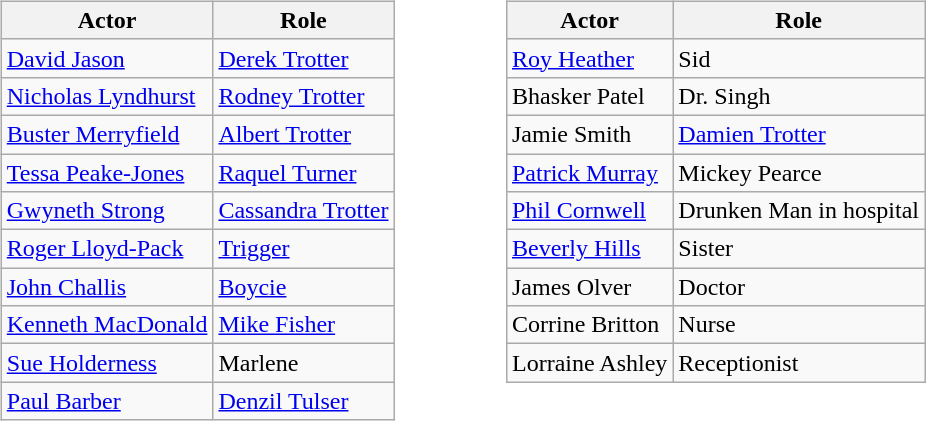<table>
<tr>
<td valign="top"><br><table class="wikitable">
<tr>
<th>Actor</th>
<th>Role</th>
</tr>
<tr>
<td><a href='#'>David Jason</a></td>
<td><a href='#'>Derek Trotter</a></td>
</tr>
<tr>
<td><a href='#'>Nicholas Lyndhurst</a></td>
<td><a href='#'>Rodney Trotter</a></td>
</tr>
<tr>
<td><a href='#'>Buster Merryfield</a></td>
<td><a href='#'>Albert Trotter</a></td>
</tr>
<tr>
<td><a href='#'>Tessa Peake-Jones</a></td>
<td><a href='#'>Raquel Turner</a></td>
</tr>
<tr>
<td><a href='#'>Gwyneth Strong</a></td>
<td><a href='#'>Cassandra Trotter</a></td>
</tr>
<tr>
<td><a href='#'>Roger Lloyd-Pack</a></td>
<td><a href='#'>Trigger</a></td>
</tr>
<tr>
<td><a href='#'>John Challis</a></td>
<td><a href='#'>Boycie</a></td>
</tr>
<tr>
<td><a href='#'>Kenneth MacDonald</a></td>
<td><a href='#'>Mike Fisher</a></td>
</tr>
<tr>
<td><a href='#'>Sue Holderness</a></td>
<td>Marlene</td>
</tr>
<tr>
<td><a href='#'>Paul Barber</a></td>
<td><a href='#'>Denzil Tulser</a></td>
</tr>
</table>
</td>
<td width="50"> </td>
<td valign="top"><br><table class="wikitable">
<tr>
<th>Actor</th>
<th>Role</th>
</tr>
<tr>
<td><a href='#'>Roy Heather</a></td>
<td>Sid</td>
</tr>
<tr>
<td>Bhasker Patel</td>
<td>Dr. Singh</td>
</tr>
<tr>
<td>Jamie Smith</td>
<td><a href='#'>Damien Trotter</a></td>
</tr>
<tr>
<td><a href='#'>Patrick Murray</a></td>
<td>Mickey Pearce</td>
</tr>
<tr>
<td><a href='#'>Phil Cornwell</a></td>
<td>Drunken Man in hospital</td>
</tr>
<tr>
<td><a href='#'>Beverly Hills</a></td>
<td>Sister</td>
</tr>
<tr>
<td>James Olver</td>
<td>Doctor</td>
</tr>
<tr>
<td>Corrine Britton</td>
<td>Nurse</td>
</tr>
<tr>
<td>Lorraine Ashley</td>
<td>Receptionist</td>
</tr>
</table>
</td>
</tr>
</table>
